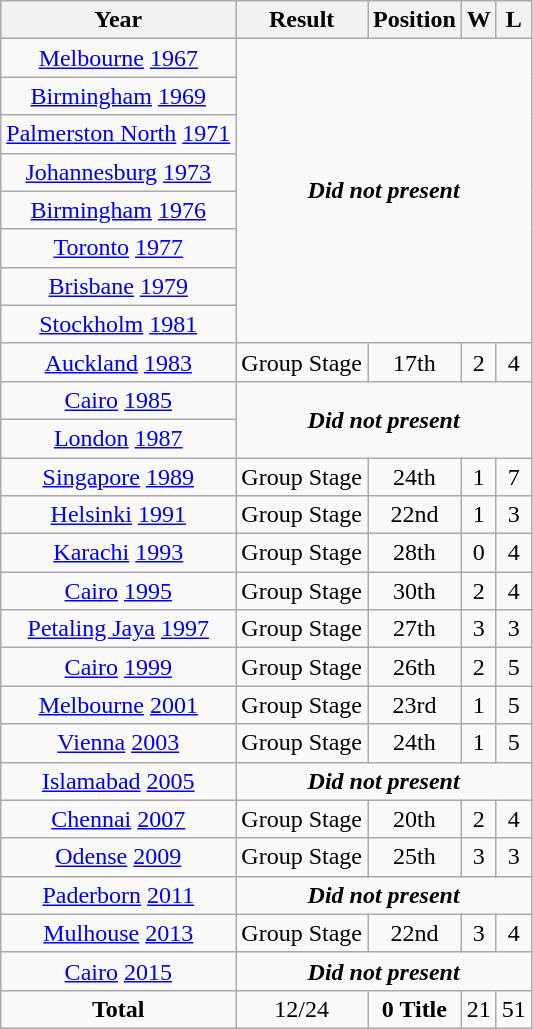<table class="wikitable" style="text-align: center;">
<tr>
<th>Year</th>
<th>Result</th>
<th>Position</th>
<th>W</th>
<th>L</th>
</tr>
<tr>
<td> <a href='#'>Melbourne</a> <a href='#'>1967</a></td>
<td rowspan="8" colspan="4" align="center"><strong><em>Did not present</em></strong></td>
</tr>
<tr>
<td> <a href='#'>Birmingham</a> <a href='#'>1969</a></td>
</tr>
<tr>
<td> <a href='#'>Palmerston North</a> <a href='#'>1971</a></td>
</tr>
<tr>
<td> <a href='#'>Johannesburg</a> <a href='#'>1973</a></td>
</tr>
<tr>
<td> <a href='#'>Birmingham</a> <a href='#'>1976</a></td>
</tr>
<tr>
<td> <a href='#'>Toronto</a> <a href='#'>1977</a></td>
</tr>
<tr>
<td> <a href='#'>Brisbane</a> <a href='#'>1979</a></td>
</tr>
<tr>
<td> <a href='#'>Stockholm</a> <a href='#'>1981</a></td>
</tr>
<tr>
<td> <a href='#'>Auckland</a> <a href='#'>1983</a></td>
<td>Group Stage</td>
<td>17th</td>
<td>2</td>
<td>4</td>
</tr>
<tr>
<td> <a href='#'>Cairo</a> <a href='#'>1985</a></td>
<td rowspan="2" colspan="4" align="center"><strong><em>Did not present</em></strong></td>
</tr>
<tr>
<td> <a href='#'>London</a> <a href='#'>1987</a></td>
</tr>
<tr>
<td> <a href='#'>Singapore</a> <a href='#'>1989</a></td>
<td>Group Stage</td>
<td>24th</td>
<td>1</td>
<td>7</td>
</tr>
<tr>
<td> <a href='#'>Helsinki</a> <a href='#'>1991</a></td>
<td>Group Stage</td>
<td>22nd</td>
<td>1</td>
<td>3</td>
</tr>
<tr>
<td> <a href='#'>Karachi</a> <a href='#'>1993</a></td>
<td>Group Stage</td>
<td>28th</td>
<td>0</td>
<td>4</td>
</tr>
<tr>
<td> <a href='#'>Cairo</a> <a href='#'>1995</a></td>
<td>Group Stage</td>
<td>30th</td>
<td>2</td>
<td>4</td>
</tr>
<tr>
<td> <a href='#'>Petaling Jaya</a> <a href='#'>1997</a></td>
<td>Group Stage</td>
<td>27th</td>
<td>3</td>
<td>3</td>
</tr>
<tr>
<td> <a href='#'>Cairo</a> <a href='#'>1999</a></td>
<td>Group Stage</td>
<td>26th</td>
<td>2</td>
<td>5</td>
</tr>
<tr>
<td> <a href='#'>Melbourne</a> <a href='#'>2001</a></td>
<td>Group Stage</td>
<td>23rd</td>
<td>1</td>
<td>5</td>
</tr>
<tr>
<td> <a href='#'>Vienna</a> <a href='#'>2003</a></td>
<td>Group Stage</td>
<td>24th</td>
<td>1</td>
<td>5</td>
</tr>
<tr>
<td> <a href='#'>Islamabad</a> <a href='#'>2005</a></td>
<td rowspan="1" colspan="4" align="center"><strong><em>Did not present</em></strong></td>
</tr>
<tr>
<td> <a href='#'>Chennai</a> <a href='#'>2007</a></td>
<td>Group Stage</td>
<td>20th</td>
<td>2</td>
<td>4</td>
</tr>
<tr>
<td> <a href='#'>Odense</a> <a href='#'>2009</a></td>
<td>Group Stage</td>
<td>25th</td>
<td>3</td>
<td>3</td>
</tr>
<tr>
<td> <a href='#'>Paderborn</a> <a href='#'>2011</a></td>
<td rowspan="1" colspan="4" align="center"><strong><em>Did not present</em></strong></td>
</tr>
<tr>
<td> <a href='#'>Mulhouse</a> <a href='#'>2013</a></td>
<td>Group Stage</td>
<td>22nd</td>
<td>3</td>
<td>4</td>
</tr>
<tr>
<td> <a href='#'>Cairo</a> <a href='#'>2015</a></td>
<td rowspan="1" colspan="4" align="center"><strong><em>Did not present</em></strong></td>
</tr>
<tr>
<td><strong>Total</strong></td>
<td>12/24</td>
<td><strong>0 Title</strong></td>
<td>21</td>
<td>51</td>
</tr>
</table>
